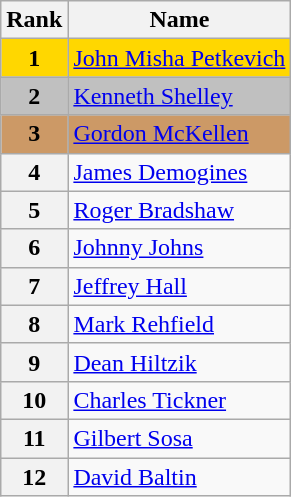<table class="wikitable">
<tr>
<th>Rank</th>
<th>Name</th>
</tr>
<tr bgcolor="gold">
<td align="center"><strong>1</strong></td>
<td><a href='#'>John Misha Petkevich</a></td>
</tr>
<tr bgcolor="silver">
<td align="center"><strong>2</strong></td>
<td><a href='#'>Kenneth Shelley</a></td>
</tr>
<tr bgcolor="cc9966">
<td align="center"><strong>3</strong></td>
<td><a href='#'>Gordon McKellen</a></td>
</tr>
<tr>
<th>4</th>
<td><a href='#'>James Demogines</a></td>
</tr>
<tr>
<th>5</th>
<td><a href='#'>Roger Bradshaw</a></td>
</tr>
<tr>
<th>6</th>
<td><a href='#'>Johnny Johns</a></td>
</tr>
<tr>
<th>7</th>
<td><a href='#'>Jeffrey Hall</a></td>
</tr>
<tr>
<th>8</th>
<td><a href='#'>Mark Rehfield</a></td>
</tr>
<tr>
<th>9</th>
<td><a href='#'>Dean Hiltzik</a></td>
</tr>
<tr>
<th>10</th>
<td><a href='#'>Charles Tickner</a></td>
</tr>
<tr>
<th>11</th>
<td><a href='#'>Gilbert Sosa</a></td>
</tr>
<tr>
<th>12</th>
<td><a href='#'>David Baltin</a></td>
</tr>
</table>
